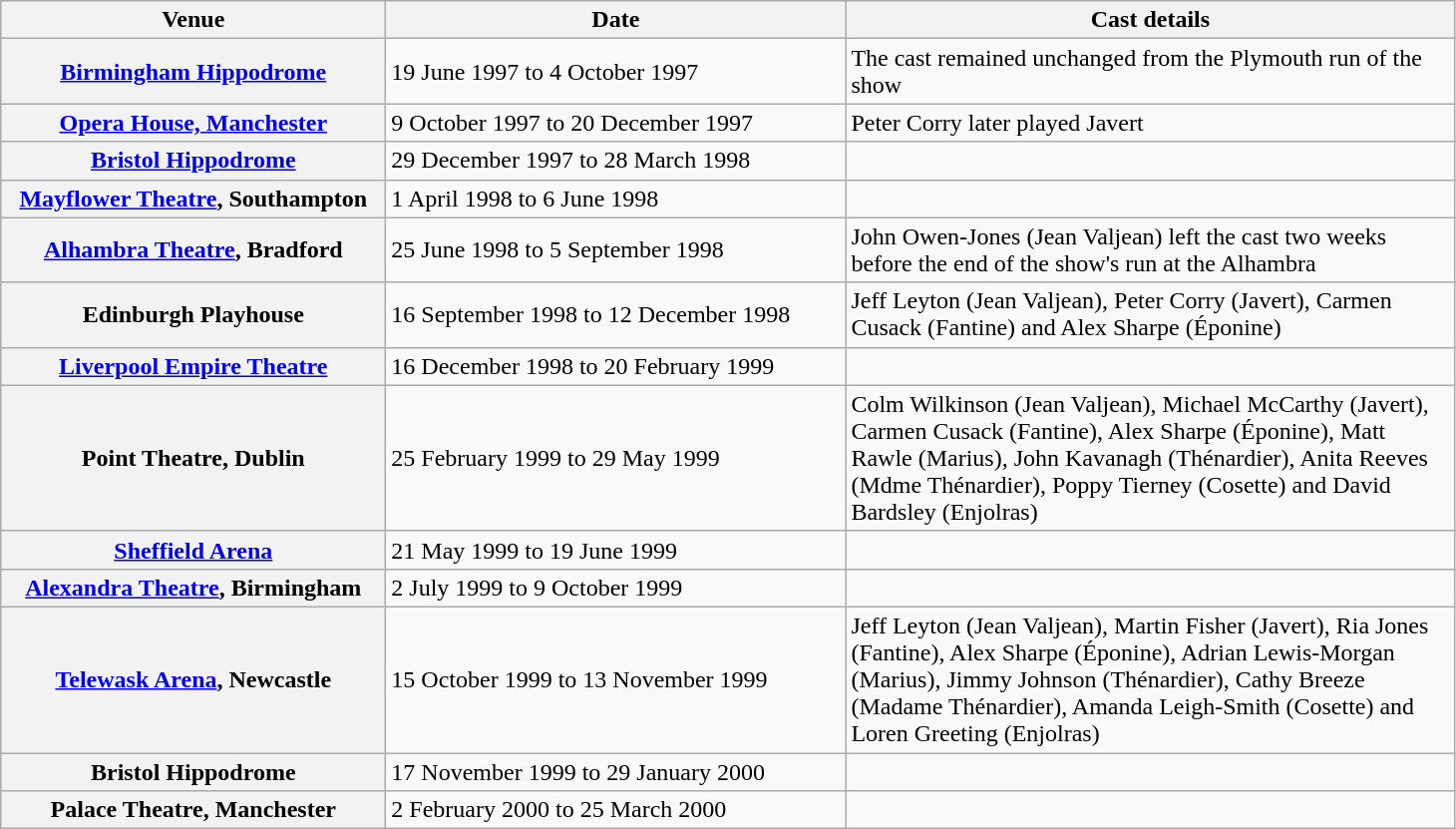<table class="wikitable collapsible collapsed">
<tr>
<th scope="col" style="width: 250px;">Venue</th>
<th scope="col" style="width: 300px;">Date</th>
<th scope="col" style="width: 400px;">Cast details</th>
</tr>
<tr>
<th><a href='#'>Birmingham Hippodrome</a></th>
<td>19 June 1997 to 4 October 1997</td>
<td>The cast remained unchanged from the Plymouth run of the show</td>
</tr>
<tr>
<th><a href='#'>Opera House, Manchester</a></th>
<td>9 October 1997 to 20 December 1997</td>
<td>Peter Corry later played Javert</td>
</tr>
<tr>
<th><a href='#'>Bristol Hippodrome</a></th>
<td>29 December 1997 to 28 March 1998</td>
<td></td>
</tr>
<tr>
<th><a href='#'>Mayflower Theatre</a>, Southampton</th>
<td>1 April 1998 to 6 June 1998</td>
<td></td>
</tr>
<tr>
<th><a href='#'>Alhambra Theatre</a>, Bradford</th>
<td>25 June 1998 to 5 September 1998</td>
<td>John Owen-Jones (Jean Valjean) left the cast two weeks before the end of the show's run at the Alhambra</td>
</tr>
<tr>
<th>Edinburgh Playhouse</th>
<td>16 September 1998 to 12 December 1998</td>
<td>Jeff Leyton (Jean Valjean), Peter Corry (Javert), Carmen Cusack (Fantine) and Alex Sharpe (Éponine)</td>
</tr>
<tr>
<th><a href='#'>Liverpool Empire Theatre</a></th>
<td>16 December 1998 to 20 February 1999</td>
<td></td>
</tr>
<tr>
<th>Point Theatre, Dublin</th>
<td>25 February 1999 to 29 May 1999</td>
<td>Colm Wilkinson (Jean Valjean), Michael McCarthy (Javert), Carmen Cusack (Fantine), Alex Sharpe (Éponine), Matt Rawle (Marius), John Kavanagh (Thénardier), Anita Reeves (Mdme Thénardier), Poppy Tierney (Cosette) and David Bardsley (Enjolras)</td>
</tr>
<tr>
<th><a href='#'>Sheffield Arena</a></th>
<td>21 May 1999 to 19 June 1999</td>
<td></td>
</tr>
<tr>
<th><a href='#'>Alexandra Theatre</a>, Birmingham</th>
<td>2 July 1999 to 9 October 1999</td>
<td></td>
</tr>
<tr>
<th><a href='#'>Telewask Arena</a>, Newcastle</th>
<td>15 October 1999 to 13 November 1999</td>
<td>Jeff Leyton (Jean Valjean), Martin Fisher (Javert), Ria Jones (Fantine), Alex Sharpe (Éponine), Adrian Lewis-Morgan (Marius), Jimmy Johnson (Thénardier), Cathy Breeze (Madame Thénardier), Amanda Leigh-Smith (Cosette) and Loren Greeting (Enjolras)</td>
</tr>
<tr>
<th>Bristol Hippodrome</th>
<td>17 November 1999 to 29 January 2000</td>
<td></td>
</tr>
<tr>
<th>Palace Theatre, Manchester</th>
<td>2 February 2000 to 25 March 2000</td>
<td></td>
</tr>
</table>
